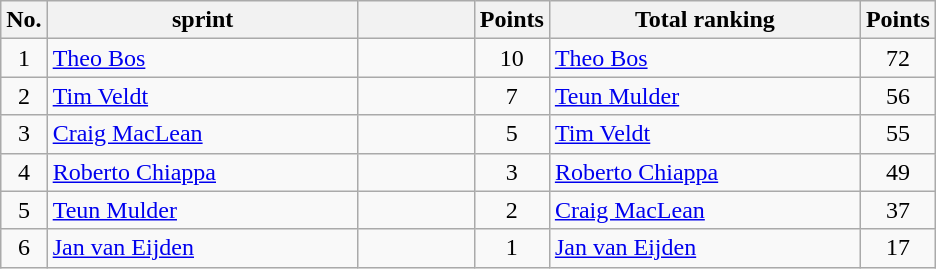<table class="wikitable">
<tr>
<th width="20px">No.</th>
<th width="200px">sprint</th>
<th width="70px"></th>
<th width="40px">Points</th>
<th width="200px">Total ranking</th>
<th width="40px">Points</th>
</tr>
<tr align=center>
<td>1</td>
<td align=left> <a href='#'>Theo Bos</a></td>
<td></td>
<td>10</td>
<td align=left> <a href='#'>Theo Bos</a></td>
<td>72</td>
</tr>
<tr align=center>
<td>2</td>
<td align=left> <a href='#'>Tim Veldt</a></td>
<td></td>
<td>7</td>
<td align=left> <a href='#'>Teun Mulder</a></td>
<td>56</td>
</tr>
<tr align=center>
<td>3</td>
<td align=left> <a href='#'>Craig MacLean</a></td>
<td></td>
<td>5</td>
<td align=left> <a href='#'>Tim Veldt</a></td>
<td>55</td>
</tr>
<tr align=center>
<td>4</td>
<td align=left> <a href='#'>Roberto Chiappa</a></td>
<td></td>
<td>3</td>
<td align=left> <a href='#'>Roberto Chiappa</a></td>
<td>49</td>
</tr>
<tr align=center>
<td>5</td>
<td align=left> <a href='#'>Teun Mulder</a></td>
<td></td>
<td>2</td>
<td align=left> <a href='#'>Craig MacLean</a></td>
<td>37</td>
</tr>
<tr align=center>
<td>6</td>
<td align=left> <a href='#'>Jan van Eijden</a></td>
<td></td>
<td>1</td>
<td align=left> <a href='#'>Jan van Eijden</a></td>
<td>17</td>
</tr>
</table>
